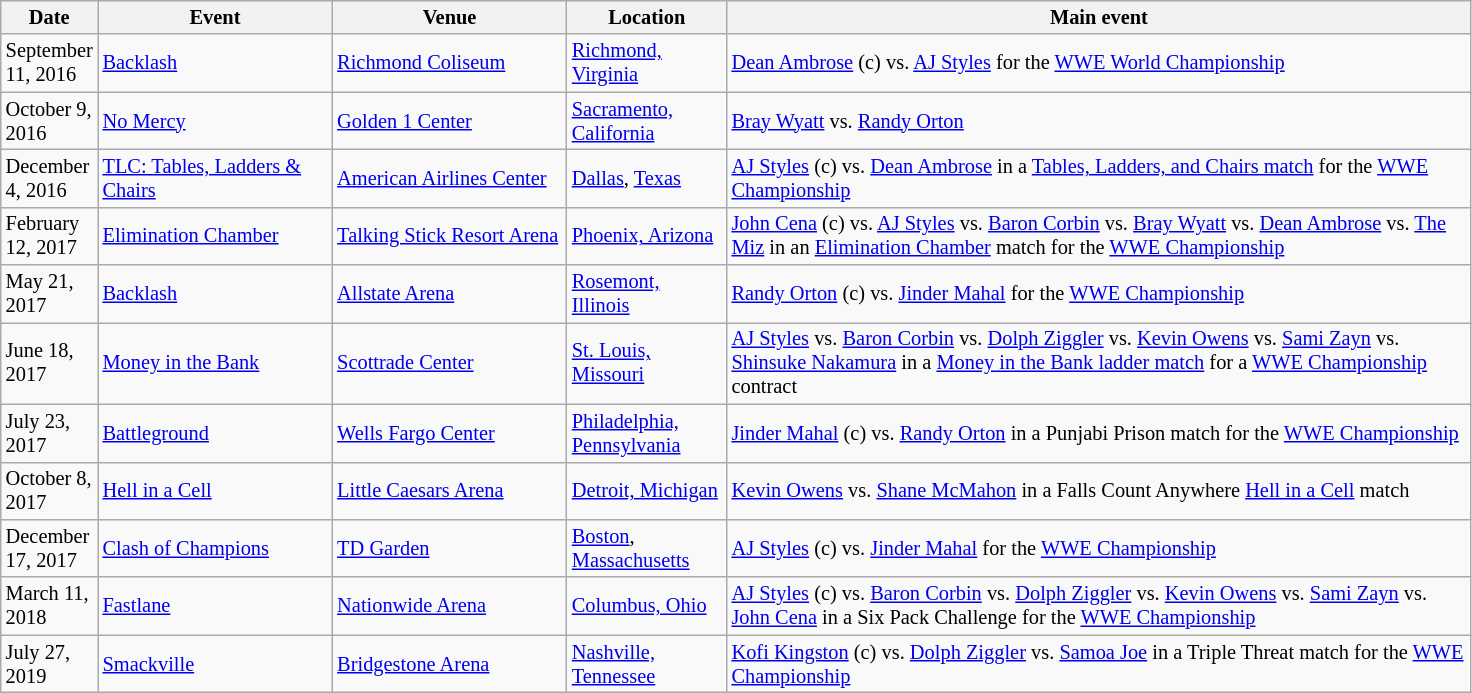<table class="sortable wikitable succession-box" style="font-size:85%;">
<tr>
<th scope="col" width="10">Date</th>
<th scope="col" width="150">Event</th>
<th scope="col" width="150">Venue</th>
<th scope="col" width="100">Location</th>
<th scope="col" width="490">Main event</th>
</tr>
<tr>
<td>September 11, 2016</td>
<td><a href='#'>Backlash</a></td>
<td><a href='#'>Richmond Coliseum</a></td>
<td><a href='#'>Richmond, Virginia</a></td>
<td><a href='#'>Dean Ambrose</a> (c) vs. <a href='#'>AJ Styles</a> for the <a href='#'>WWE World Championship</a></td>
</tr>
<tr>
<td>October 9, 2016</td>
<td><a href='#'>No Mercy</a></td>
<td><a href='#'>Golden 1 Center</a></td>
<td><a href='#'>Sacramento, California</a></td>
<td><a href='#'>Bray Wyatt</a> vs. <a href='#'>Randy Orton</a></td>
</tr>
<tr>
<td>December 4, 2016</td>
<td><a href='#'>TLC: Tables, Ladders & Chairs</a></td>
<td><a href='#'>American Airlines Center</a></td>
<td><a href='#'>Dallas</a>, <a href='#'>Texas</a></td>
<td><a href='#'>AJ Styles</a> (c) vs. <a href='#'>Dean Ambrose</a> in a <a href='#'>Tables, Ladders, and Chairs match</a> for the <a href='#'>WWE Championship</a></td>
</tr>
<tr>
<td>February 12, 2017</td>
<td><a href='#'>Elimination Chamber</a></td>
<td><a href='#'>Talking Stick Resort Arena</a></td>
<td><a href='#'>Phoenix, Arizona</a></td>
<td><a href='#'>John Cena</a> (c) vs. <a href='#'>AJ Styles</a> vs. <a href='#'>Baron Corbin</a> vs. <a href='#'>Bray Wyatt</a> vs. <a href='#'>Dean Ambrose</a> vs. <a href='#'>The Miz</a> in an <a href='#'>Elimination Chamber</a> match for the <a href='#'>WWE Championship</a></td>
</tr>
<tr>
<td>May 21, 2017</td>
<td><a href='#'>Backlash</a></td>
<td><a href='#'>Allstate Arena</a></td>
<td><a href='#'>Rosemont, Illinois</a></td>
<td><a href='#'>Randy Orton</a> (c) vs. <a href='#'>Jinder Mahal</a> for the <a href='#'>WWE Championship</a></td>
</tr>
<tr>
<td>June 18, 2017</td>
<td><a href='#'>Money in the Bank</a></td>
<td><a href='#'>Scottrade Center</a></td>
<td><a href='#'>St. Louis, Missouri</a></td>
<td><a href='#'>AJ Styles</a> vs. <a href='#'>Baron Corbin</a> vs. <a href='#'>Dolph Ziggler</a> vs. <a href='#'>Kevin Owens</a> vs. <a href='#'>Sami Zayn</a> vs. <a href='#'>Shinsuke Nakamura</a> in a <a href='#'>Money in the Bank ladder match</a> for a <a href='#'>WWE Championship</a> contract</td>
</tr>
<tr>
<td>July 23, 2017</td>
<td><a href='#'>Battleground</a></td>
<td><a href='#'>Wells Fargo Center</a></td>
<td><a href='#'>Philadelphia, Pennsylvania</a></td>
<td><a href='#'>Jinder Mahal</a> (c) vs. <a href='#'>Randy Orton</a> in a Punjabi Prison match for the <a href='#'>WWE Championship</a></td>
</tr>
<tr>
<td>October 8, 2017</td>
<td><a href='#'>Hell in a Cell</a></td>
<td><a href='#'>Little Caesars Arena</a></td>
<td><a href='#'>Detroit, Michigan</a></td>
<td><a href='#'>Kevin Owens</a> vs. <a href='#'>Shane McMahon</a> in a Falls Count Anywhere <a href='#'>Hell in a Cell</a> match</td>
</tr>
<tr>
<td>December 17, 2017</td>
<td><a href='#'>Clash of Champions</a></td>
<td><a href='#'>TD Garden</a></td>
<td><a href='#'>Boston</a>, <a href='#'>Massachusetts</a></td>
<td><a href='#'>AJ Styles</a> (c) vs. <a href='#'>Jinder Mahal</a> for the <a href='#'>WWE Championship</a></td>
</tr>
<tr>
<td>March 11, 2018</td>
<td><a href='#'>Fastlane</a></td>
<td><a href='#'>Nationwide Arena</a></td>
<td><a href='#'>Columbus, Ohio</a></td>
<td><a href='#'>AJ Styles</a> (c) vs. <a href='#'>Baron Corbin</a> vs. <a href='#'>Dolph Ziggler</a> vs. <a href='#'>Kevin Owens</a> vs. <a href='#'>Sami Zayn</a> vs. <a href='#'>John Cena</a> in a Six Pack Challenge for the <a href='#'>WWE Championship</a></td>
</tr>
<tr>
<td>July 27, 2019</td>
<td><a href='#'>Smackville</a></td>
<td><a href='#'>Bridgestone Arena</a></td>
<td><a href='#'>Nashville, Tennessee</a></td>
<td><a href='#'>Kofi Kingston</a> (c) vs. <a href='#'>Dolph Ziggler</a> vs. <a href='#'>Samoa Joe</a> in a Triple Threat match for the <a href='#'>WWE Championship</a></td>
</tr>
</table>
